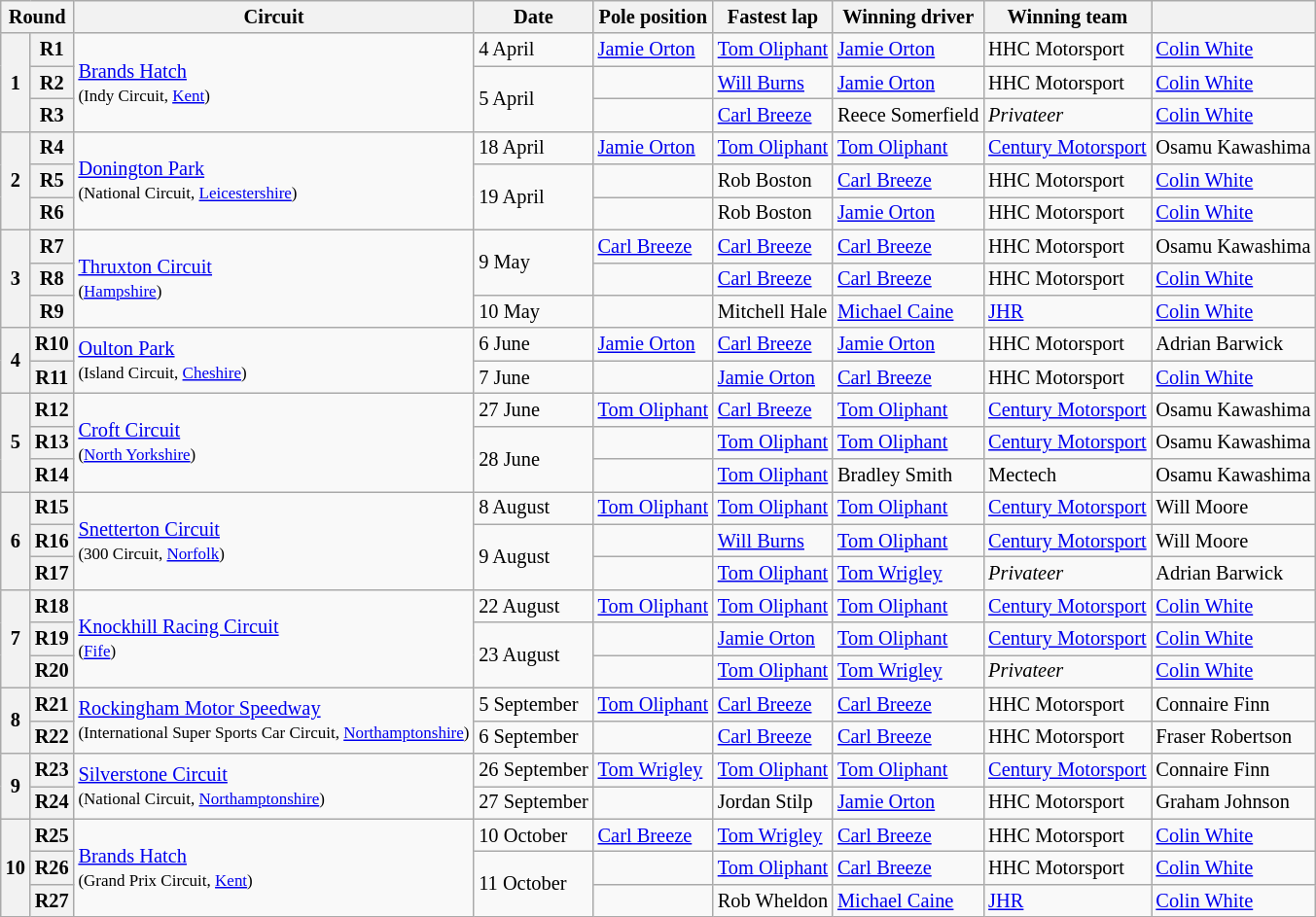<table class="wikitable" style="font-size: 85%">
<tr>
<th colspan=2>Round</th>
<th>Circuit</th>
<th>Date</th>
<th>Pole position</th>
<th>Fastest lap</th>
<th>Winning driver</th>
<th>Winning team</th>
<th></th>
</tr>
<tr>
<th rowspan=3>1</th>
<th>R1</th>
<td rowspan=3><a href='#'>Brands Hatch</a><br><small>(Indy Circuit, <a href='#'>Kent</a>)</small></td>
<td>4 April</td>
<td> <a href='#'>Jamie Orton</a></td>
<td> <a href='#'>Tom Oliphant</a></td>
<td> <a href='#'>Jamie Orton</a></td>
<td>HHC Motorsport</td>
<td> <a href='#'>Colin White</a></td>
</tr>
<tr>
<th>R2</th>
<td rowspan=2>5 April</td>
<td></td>
<td> <a href='#'>Will Burns</a></td>
<td> <a href='#'>Jamie Orton</a></td>
<td>HHC Motorsport</td>
<td> <a href='#'>Colin White</a></td>
</tr>
<tr>
<th>R3</th>
<td></td>
<td> <a href='#'>Carl Breeze</a></td>
<td> Reece Somerfield</td>
<td><em>Privateer</em></td>
<td> <a href='#'>Colin White</a></td>
</tr>
<tr>
<th rowspan=3>2</th>
<th>R4</th>
<td rowspan=3><a href='#'>Donington Park</a><br><small>(National Circuit, <a href='#'>Leicestershire</a>)</small></td>
<td>18 April</td>
<td> <a href='#'>Jamie Orton</a></td>
<td> <a href='#'>Tom Oliphant</a></td>
<td> <a href='#'>Tom Oliphant</a></td>
<td><a href='#'>Century Motorsport</a></td>
<td> Osamu Kawashima</td>
</tr>
<tr>
<th>R5</th>
<td rowspan=2>19 April</td>
<td></td>
<td> Rob Boston</td>
<td> <a href='#'>Carl Breeze</a></td>
<td>HHC Motorsport</td>
<td> <a href='#'>Colin White</a></td>
</tr>
<tr>
<th>R6</th>
<td></td>
<td> Rob Boston</td>
<td> <a href='#'>Jamie Orton</a></td>
<td>HHC Motorsport</td>
<td> <a href='#'>Colin White</a></td>
</tr>
<tr>
<th rowspan=3>3</th>
<th>R7</th>
<td rowspan=3><a href='#'>Thruxton Circuit</a><br><small>(<a href='#'>Hampshire</a>)</small></td>
<td rowspan=2>9 May</td>
<td> <a href='#'>Carl Breeze</a></td>
<td> <a href='#'>Carl Breeze</a></td>
<td> <a href='#'>Carl Breeze</a></td>
<td>HHC Motorsport</td>
<td> Osamu Kawashima</td>
</tr>
<tr>
<th>R8</th>
<td></td>
<td> <a href='#'>Carl Breeze</a></td>
<td> <a href='#'>Carl Breeze</a></td>
<td>HHC Motorsport</td>
<td> <a href='#'>Colin White</a></td>
</tr>
<tr>
<th>R9</th>
<td>10 May</td>
<td></td>
<td> Mitchell Hale</td>
<td> <a href='#'>Michael Caine</a></td>
<td><a href='#'>JHR</a></td>
<td> <a href='#'>Colin White</a></td>
</tr>
<tr>
<th rowspan=2>4</th>
<th>R10</th>
<td rowspan=2><a href='#'>Oulton Park</a><br><small>(Island Circuit, <a href='#'>Cheshire</a>)</small></td>
<td>6 June</td>
<td> <a href='#'>Jamie Orton</a></td>
<td> <a href='#'>Carl Breeze</a></td>
<td> <a href='#'>Jamie Orton</a></td>
<td>HHC Motorsport</td>
<td> Adrian Barwick</td>
</tr>
<tr>
<th>R11</th>
<td>7 June</td>
<td></td>
<td> <a href='#'>Jamie Orton</a></td>
<td> <a href='#'>Carl Breeze</a></td>
<td>HHC Motorsport</td>
<td> <a href='#'>Colin White</a></td>
</tr>
<tr>
<th rowspan=3>5</th>
<th>R12</th>
<td rowspan=3><a href='#'>Croft Circuit</a><br><small>(<a href='#'>North Yorkshire</a>)</small></td>
<td>27 June</td>
<td> <a href='#'>Tom Oliphant</a></td>
<td> <a href='#'>Carl Breeze</a></td>
<td> <a href='#'>Tom Oliphant</a></td>
<td><a href='#'>Century Motorsport</a></td>
<td> Osamu Kawashima</td>
</tr>
<tr>
<th>R13</th>
<td rowspan=2>28 June</td>
<td></td>
<td> <a href='#'>Tom Oliphant</a></td>
<td> <a href='#'>Tom Oliphant</a></td>
<td><a href='#'>Century Motorsport</a></td>
<td> Osamu Kawashima</td>
</tr>
<tr>
<th>R14</th>
<td></td>
<td> <a href='#'>Tom Oliphant</a></td>
<td> Bradley Smith</td>
<td>Mectech</td>
<td> Osamu Kawashima</td>
</tr>
<tr>
<th rowspan=3>6</th>
<th>R15</th>
<td rowspan=3><a href='#'>Snetterton Circuit</a><br><small>(300 Circuit, <a href='#'>Norfolk</a>)</small></td>
<td>8 August</td>
<td> <a href='#'>Tom Oliphant</a></td>
<td> <a href='#'>Tom Oliphant</a></td>
<td> <a href='#'>Tom Oliphant</a></td>
<td><a href='#'>Century Motorsport</a></td>
<td> Will Moore</td>
</tr>
<tr>
<th>R16</th>
<td rowspan=2>9 August</td>
<td></td>
<td> <a href='#'>Will Burns</a></td>
<td> <a href='#'>Tom Oliphant</a></td>
<td><a href='#'>Century Motorsport</a></td>
<td> Will Moore</td>
</tr>
<tr>
<th>R17</th>
<td></td>
<td> <a href='#'>Tom Oliphant</a></td>
<td> <a href='#'>Tom Wrigley</a></td>
<td><em>Privateer</em></td>
<td> Adrian Barwick</td>
</tr>
<tr>
<th rowspan=3>7</th>
<th>R18</th>
<td rowspan=3><a href='#'>Knockhill Racing Circuit</a><br><small>(<a href='#'>Fife</a>)</small></td>
<td>22 August</td>
<td> <a href='#'>Tom Oliphant</a></td>
<td> <a href='#'>Tom Oliphant</a></td>
<td> <a href='#'>Tom Oliphant</a></td>
<td><a href='#'>Century Motorsport</a></td>
<td> <a href='#'>Colin White</a></td>
</tr>
<tr>
<th>R19</th>
<td rowspan=2>23 August</td>
<td></td>
<td> <a href='#'>Jamie Orton</a></td>
<td> <a href='#'>Tom Oliphant</a></td>
<td><a href='#'>Century Motorsport</a></td>
<td> <a href='#'>Colin White</a></td>
</tr>
<tr>
<th>R20</th>
<td></td>
<td> <a href='#'>Tom Oliphant</a></td>
<td> <a href='#'>Tom Wrigley</a></td>
<td><em>Privateer</em></td>
<td> <a href='#'>Colin White</a></td>
</tr>
<tr>
<th rowspan=2>8</th>
<th>R21</th>
<td rowspan=2><a href='#'>Rockingham Motor Speedway</a><br><small>(International Super Sports Car Circuit, <a href='#'>Northamptonshire</a>)</small></td>
<td>5 September</td>
<td> <a href='#'>Tom Oliphant</a></td>
<td> <a href='#'>Carl Breeze</a></td>
<td> <a href='#'>Carl Breeze</a></td>
<td>HHC Motorsport</td>
<td> Connaire Finn</td>
</tr>
<tr>
<th>R22</th>
<td>6 September</td>
<td></td>
<td> <a href='#'>Carl Breeze</a></td>
<td> <a href='#'>Carl Breeze</a></td>
<td>HHC Motorsport</td>
<td> Fraser Robertson</td>
</tr>
<tr>
<th rowspan=2>9</th>
<th>R23</th>
<td rowspan=2><a href='#'>Silverstone Circuit</a><br><small>(National Circuit, <a href='#'>Northamptonshire</a>)</small></td>
<td>26 September</td>
<td> <a href='#'>Tom Wrigley</a></td>
<td> <a href='#'>Tom Oliphant</a></td>
<td> <a href='#'>Tom Oliphant</a></td>
<td><a href='#'>Century Motorsport</a></td>
<td> Connaire Finn</td>
</tr>
<tr>
<th>R24</th>
<td>27 September</td>
<td></td>
<td> Jordan Stilp</td>
<td> <a href='#'>Jamie Orton</a></td>
<td>HHC Motorsport</td>
<td> Graham Johnson</td>
</tr>
<tr>
<th rowspan=3>10</th>
<th>R25</th>
<td rowspan=3><a href='#'>Brands Hatch</a><br><small>(Grand Prix Circuit, <a href='#'>Kent</a>)</small></td>
<td>10 October</td>
<td> <a href='#'>Carl Breeze</a></td>
<td> <a href='#'>Tom Wrigley</a></td>
<td> <a href='#'>Carl Breeze</a></td>
<td>HHC Motorsport</td>
<td> <a href='#'>Colin White</a></td>
</tr>
<tr>
<th>R26</th>
<td rowspan=2>11 October</td>
<td></td>
<td> <a href='#'>Tom Oliphant</a></td>
<td> <a href='#'>Carl Breeze</a></td>
<td>HHC Motorsport</td>
<td> <a href='#'>Colin White</a></td>
</tr>
<tr>
<th>R27</th>
<td></td>
<td> Rob Wheldon</td>
<td> <a href='#'>Michael Caine</a></td>
<td><a href='#'>JHR</a></td>
<td> <a href='#'>Colin White</a></td>
</tr>
</table>
